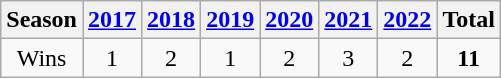<table class="wikitable">
<tr>
<th>Season</th>
<th><a href='#'>2017</a></th>
<th><a href='#'>2018</a></th>
<th><a href='#'>2019</a></th>
<th><a href='#'>2020</a></th>
<th><a href='#'>2021</a></th>
<th><a href='#'>2022</a></th>
<th><strong>Total</strong></th>
</tr>
<tr align="center">
<td>Wins</td>
<td>1</td>
<td>2</td>
<td>1</td>
<td>2</td>
<td>3</td>
<td>2</td>
<td><strong>11</strong></td>
</tr>
</table>
